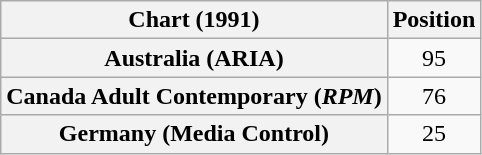<table class="wikitable sortable plainrowheaders" style="text-align:center">
<tr>
<th>Chart (1991)</th>
<th>Position</th>
</tr>
<tr>
<th scope="row">Australia (ARIA)</th>
<td>95</td>
</tr>
<tr>
<th scope="row">Canada Adult Contemporary (<em>RPM</em>)</th>
<td>76</td>
</tr>
<tr>
<th scope="row">Germany (Media Control)</th>
<td>25</td>
</tr>
</table>
